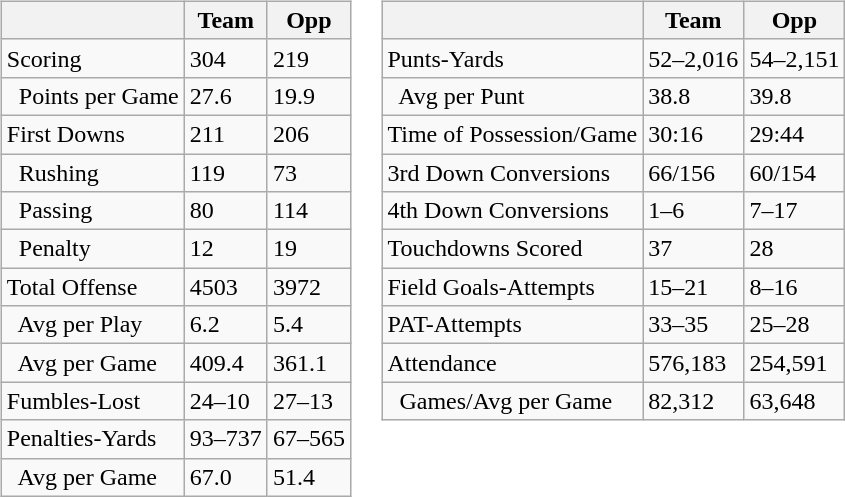<table>
<tr>
<td valign="top"><br><table class="wikitable" style="white-space:nowrap;">
<tr>
<th></th>
<th>Team</th>
<th>Opp</th>
</tr>
<tr>
<td>Scoring</td>
<td>304</td>
<td>219</td>
</tr>
<tr>
<td>  Points per Game</td>
<td>27.6</td>
<td>19.9</td>
</tr>
<tr>
<td>First Downs</td>
<td>211</td>
<td>206</td>
</tr>
<tr>
<td>  Rushing</td>
<td>119</td>
<td>73</td>
</tr>
<tr>
<td>  Passing</td>
<td>80</td>
<td>114</td>
</tr>
<tr>
<td>  Penalty</td>
<td>12</td>
<td>19</td>
</tr>
<tr>
<td>Total Offense</td>
<td>4503</td>
<td>3972</td>
</tr>
<tr>
<td>  Avg per Play</td>
<td>6.2</td>
<td>5.4</td>
</tr>
<tr>
<td>  Avg per Game</td>
<td>409.4</td>
<td>361.1</td>
</tr>
<tr>
<td>Fumbles-Lost</td>
<td>24–10</td>
<td>27–13</td>
</tr>
<tr>
<td>Penalties-Yards</td>
<td>93–737</td>
<td>67–565</td>
</tr>
<tr>
<td>  Avg per Game</td>
<td>67.0</td>
<td>51.4</td>
</tr>
</table>
</td>
<td valign="top"><br><table class="wikitable" style="white-space:nowrap;">
<tr>
<th></th>
<th>Team</th>
<th>Opp</th>
</tr>
<tr>
<td>Punts-Yards</td>
<td>52–2,016</td>
<td>54–2,151</td>
</tr>
<tr>
<td>  Avg per Punt</td>
<td>38.8</td>
<td>39.8</td>
</tr>
<tr>
<td>Time of Possession/Game</td>
<td>30:16</td>
<td>29:44</td>
</tr>
<tr>
<td>3rd Down Conversions</td>
<td>66/156</td>
<td>60/154</td>
</tr>
<tr>
<td>4th Down Conversions</td>
<td>1–6</td>
<td>7–17</td>
</tr>
<tr>
<td>Touchdowns Scored</td>
<td>37</td>
<td>28</td>
</tr>
<tr>
<td>Field Goals-Attempts</td>
<td>15–21</td>
<td>8–16</td>
</tr>
<tr>
<td>PAT-Attempts</td>
<td>33–35</td>
<td>25–28</td>
</tr>
<tr>
<td>Attendance</td>
<td>576,183</td>
<td>254,591</td>
</tr>
<tr>
<td>  Games/Avg per Game</td>
<td>82,312</td>
<td>63,648</td>
</tr>
</table>
</td>
</tr>
</table>
